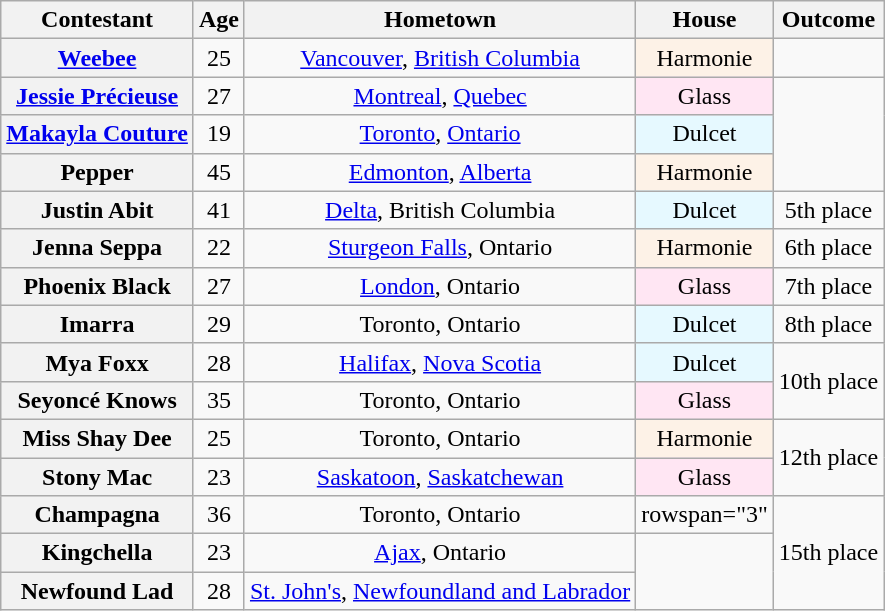<table class="wikitable sortable" style="text-align:center">
<tr>
<th scope="col">Contestant</th>
<th scope="col">Age</th>
<th scope="col">Hometown</th>
<th scope="col">House</th>
<th scope="col">Outcome</th>
</tr>
<tr>
<th scope="row"><a href='#'>Weebee</a></th>
<td>25</td>
<td><a href='#'>Vancouver</a>, <a href='#'>British Columbia</a></td>
<td bgcolor="#fdf2e7">Harmonie</td>
<td></td>
</tr>
<tr>
<th scope="row"><a href='#'>Jessie Précieuse</a></th>
<td>27</td>
<td><a href='#'>Montreal</a>, <a href='#'>Quebec</a></td>
<td bgcolor="#ffe6f3">Glass</td>
<td rowspan="3"></td>
</tr>
<tr>
<th scope="row" nowrap><a href='#'>Makayla Couture</a></th>
<td>19</td>
<td><a href='#'>Toronto</a>, <a href='#'>Ontario</a></td>
<td bgcolor="#e6f9ff">Dulcet</td>
</tr>
<tr>
<th scope="row">Pepper</th>
<td>45</td>
<td><a href='#'>Edmonton</a>, <a href='#'>Alberta</a></td>
<td bgcolor="#fdf2e7">Harmonie</td>
</tr>
<tr>
<th scope="row">Justin Abit</th>
<td>41</td>
<td><a href='#'>Delta</a>, British Columbia</td>
<td bgcolor="#e6f9ff">Dulcet</td>
<td>5th place</td>
</tr>
<tr>
<th scope="row">Jenna Seppa</th>
<td>22</td>
<td><a href='#'>Sturgeon Falls</a>, Ontario</td>
<td bgcolor="#fdf2e7">Harmonie</td>
<td>6th place</td>
</tr>
<tr>
<th scope="row">Phoenix Black</th>
<td>27</td>
<td><a href='#'>London</a>, Ontario</td>
<td bgcolor="#ffe6f3">Glass</td>
<td>7th place</td>
</tr>
<tr>
<th scope="row">Imarra</th>
<td>29</td>
<td>Toronto, Ontario</td>
<td bgcolor="#e6f9ff">Dulcet</td>
<td>8th place</td>
</tr>
<tr>
<th scope="row">Mya Foxx</th>
<td>28</td>
<td><a href='#'>Halifax</a>, <a href='#'>Nova Scotia</a></td>
<td bgcolor="#e6f9ff">Dulcet</td>
<td rowspan="2">10th place</td>
</tr>
<tr>
<th scope="row">Seyoncé Knows</th>
<td>35</td>
<td>Toronto, Ontario</td>
<td bgcolor="#ffe6f3">Glass</td>
</tr>
<tr>
<th scope="row">Miss Shay Dee</th>
<td>25</td>
<td>Toronto, Ontario</td>
<td bgcolor="#fdf2e7">Harmonie</td>
<td rowspan="2">12th place</td>
</tr>
<tr>
<th scope="row">Stony Mac</th>
<td>23</td>
<td><a href='#'>Saskatoon</a>, <a href='#'>Saskatchewan</a></td>
<td bgcolor="#ffe6f3">Glass</td>
</tr>
<tr>
<th scope="row">Champagna</th>
<td>36</td>
<td>Toronto, Ontario</td>
<td>rowspan="3" </td>
<td rowspan="3">15th place</td>
</tr>
<tr>
<th scope="row">Kingchella</th>
<td>23</td>
<td><a href='#'>Ajax</a>, Ontario</td>
</tr>
<tr>
<th scope="row">Newfound Lad</th>
<td>28</td>
<td nowrap><a href='#'>St. John's</a>, <a href='#'>Newfoundland and Labrador</a></td>
</tr>
</table>
